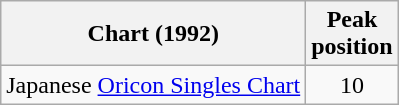<table class="wikitable">
<tr>
<th>Chart (1992)</th>
<th>Peak<br>position</th>
</tr>
<tr>
<td>Japanese <a href='#'>Oricon Singles Chart</a></td>
<td align="center">10</td>
</tr>
</table>
